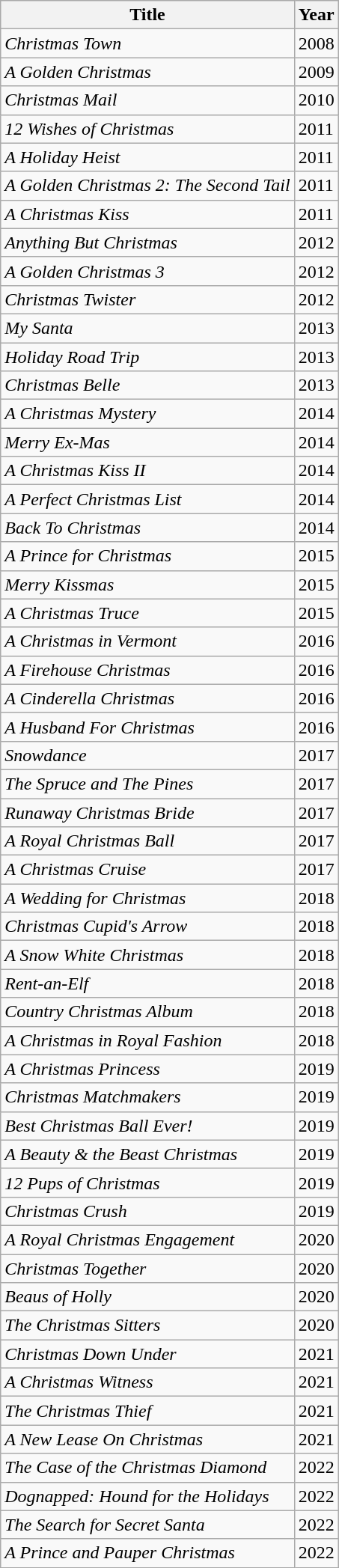<table class="wikitable sortable">
<tr>
<th>Title</th>
<th>Year</th>
</tr>
<tr>
<td><em>Christmas Town</em></td>
<td>2008</td>
</tr>
<tr>
<td><em>A Golden Christmas</em></td>
<td>2009</td>
</tr>
<tr>
<td><em>Christmas Mail</em></td>
<td>2010</td>
</tr>
<tr>
<td><em>12 Wishes of Christmas</em></td>
<td>2011</td>
</tr>
<tr>
<td><em>A Holiday Heist</em></td>
<td>2011</td>
</tr>
<tr>
<td><em>A Golden Christmas 2: The Second Tail</em></td>
<td>2011</td>
</tr>
<tr>
<td><em>A Christmas Kiss</em></td>
<td>2011</td>
</tr>
<tr>
<td><em>Anything But Christmas</em></td>
<td>2012</td>
</tr>
<tr>
<td><em>A Golden Christmas 3</em></td>
<td>2012</td>
</tr>
<tr>
<td><em>Christmas Twister</em></td>
<td>2012</td>
</tr>
<tr>
<td><em>My Santa</em></td>
<td>2013</td>
</tr>
<tr>
<td><em>Holiday Road Trip</em></td>
<td>2013</td>
</tr>
<tr>
<td><em>Christmas Belle</em></td>
<td>2013</td>
</tr>
<tr>
<td><em>A Christmas Mystery</em></td>
<td>2014</td>
</tr>
<tr>
<td><em>Merry Ex-Mas</em></td>
<td>2014</td>
</tr>
<tr>
<td><em>A Christmas Kiss II</em></td>
<td>2014</td>
</tr>
<tr>
<td><em>A Perfect Christmas List</em></td>
<td>2014</td>
</tr>
<tr>
<td><em>Back To Christmas</em></td>
<td>2014</td>
</tr>
<tr>
<td><em>A Prince for Christmas</em></td>
<td>2015</td>
</tr>
<tr>
<td><em>Merry Kissmas</em></td>
<td>2015</td>
</tr>
<tr>
<td><em>A Christmas Truce</em></td>
<td>2015</td>
</tr>
<tr>
<td><em>A Christmas in Vermont</em></td>
<td>2016</td>
</tr>
<tr>
<td><em>A Firehouse Christmas</em></td>
<td>2016</td>
</tr>
<tr>
<td><em>A Cinderella Christmas</em></td>
<td>2016</td>
</tr>
<tr>
<td><em>A Husband For Christmas</em></td>
<td>2016</td>
</tr>
<tr>
<td><em>Snowdance</em></td>
<td>2017</td>
</tr>
<tr>
<td><em>The Spruce and The Pines</em></td>
<td>2017</td>
</tr>
<tr>
<td><em>Runaway Christmas Bride</em></td>
<td>2017</td>
</tr>
<tr>
<td><em>A Royal Christmas Ball</em></td>
<td>2017</td>
</tr>
<tr>
<td><em>A Christmas Cruise</em></td>
<td>2017</td>
</tr>
<tr>
<td><em>A Wedding for Christmas</em></td>
<td>2018</td>
</tr>
<tr>
<td><em>Christmas Cupid's Arrow</em></td>
<td>2018</td>
</tr>
<tr>
<td><em>A Snow White Christmas</em></td>
<td>2018</td>
</tr>
<tr>
<td><em>Rent-an-Elf</em></td>
<td>2018</td>
</tr>
<tr>
<td><em>Country Christmas Album</em></td>
<td>2018</td>
</tr>
<tr>
<td><em>A Christmas in Royal Fashion</em></td>
<td>2018</td>
</tr>
<tr>
<td><em>A Christmas Princess</em></td>
<td>2019</td>
</tr>
<tr>
<td><em>Christmas Matchmakers</em></td>
<td>2019</td>
</tr>
<tr>
<td><em>Best Christmas Ball Ever!</em></td>
<td>2019</td>
</tr>
<tr>
<td><em>A Beauty & the Beast Christmas</em></td>
<td>2019</td>
</tr>
<tr>
<td><em>12 Pups of Christmas</em></td>
<td>2019</td>
</tr>
<tr>
<td><em>Christmas Crush</em></td>
<td>2019</td>
</tr>
<tr>
<td><em>A Royal Christmas Engagement</em></td>
<td>2020</td>
</tr>
<tr>
<td><em>Christmas Together</em></td>
<td>2020</td>
</tr>
<tr>
<td><em>Beaus of Holly</em></td>
<td>2020</td>
</tr>
<tr>
<td><em>The Christmas Sitters</em></td>
<td>2020</td>
</tr>
<tr>
<td><em>Christmas Down Under</em></td>
<td>2021</td>
</tr>
<tr>
<td><em>A Christmas Witness</em></td>
<td>2021</td>
</tr>
<tr>
<td><em>The Christmas Thief</em></td>
<td>2021</td>
</tr>
<tr>
<td><em>A New Lease On Christmas</em></td>
<td>2021</td>
</tr>
<tr>
<td><em>The Case of the Christmas Diamond</em></td>
<td>2022</td>
</tr>
<tr>
<td><em>Dognapped: Hound for the Holidays</em></td>
<td>2022</td>
</tr>
<tr>
<td><em>The Search for Secret Santa</em></td>
<td>2022</td>
</tr>
<tr>
<td><em>A Prince and Pauper Christmas</em></td>
<td>2022</td>
</tr>
</table>
